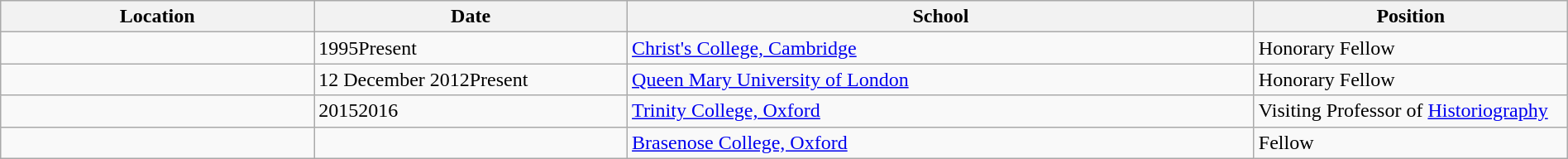<table class="wikitable" style="width:100%;">
<tr>
<th style="width:20%;">Location</th>
<th style="width:20%;">Date</th>
<th style="width:40%;">School</th>
<th style="width:20%;">Position</th>
</tr>
<tr>
<td></td>
<td>1995Present</td>
<td><a href='#'>Christ's College, Cambridge</a></td>
<td>Honorary Fellow</td>
</tr>
<tr>
<td></td>
<td>12 December 2012Present</td>
<td><a href='#'>Queen Mary University of London</a></td>
<td>Honorary Fellow</td>
</tr>
<tr>
<td></td>
<td>20152016</td>
<td><a href='#'>Trinity College, Oxford</a></td>
<td>Visiting Professor of <a href='#'>Historiography</a></td>
</tr>
<tr>
<td></td>
<td></td>
<td><a href='#'>Brasenose College, Oxford</a></td>
<td>Fellow</td>
</tr>
</table>
